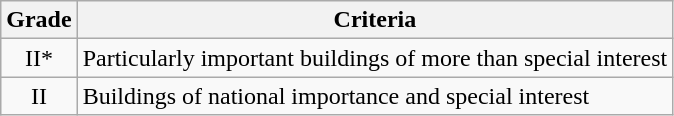<table class="wikitable">
<tr>
<th>Grade</th>
<th>Criteria</th>
</tr>
<tr>
<td align="center" >II*</td>
<td>Particularly important buildings of more than special interest</td>
</tr>
<tr>
<td align="center" >II</td>
<td>Buildings of national importance and special interest</td>
</tr>
</table>
